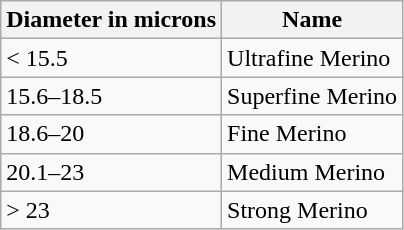<table class="wikitable">
<tr>
<th>Diameter in microns</th>
<th>Name</th>
</tr>
<tr>
<td>< 15.5</td>
<td>Ultrafine Merino</td>
</tr>
<tr>
<td>15.6–18.5</td>
<td>Superfine Merino</td>
</tr>
<tr>
<td>18.6–20</td>
<td>Fine Merino</td>
</tr>
<tr>
<td>20.1–23</td>
<td>Medium Merino</td>
</tr>
<tr>
<td>> 23</td>
<td>Strong Merino</td>
</tr>
</table>
